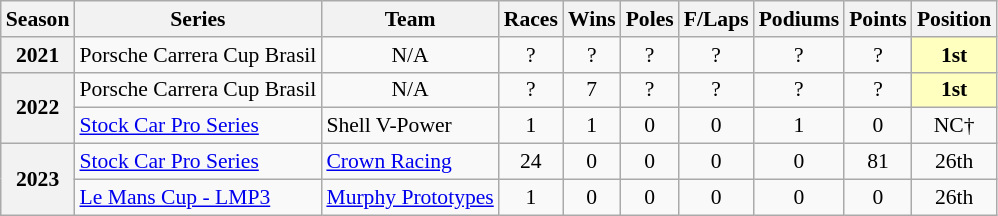<table class="wikitable" style="font-size: 90%; text-align:center">
<tr>
<th>Season</th>
<th>Series</th>
<th>Team</th>
<th>Races</th>
<th>Wins</th>
<th>Poles</th>
<th>F/Laps</th>
<th>Podiums</th>
<th>Points</th>
<th>Position</th>
</tr>
<tr>
<th>2021</th>
<td align=left>Porsche Carrera Cup Brasil</td>
<td>N/A</td>
<td>?</td>
<td>?</td>
<td>?</td>
<td>?</td>
<td>?</td>
<td>?</td>
<td style="background:#ffffbf;"><strong>1st</strong></td>
</tr>
<tr>
<th rowspan="2">2022</th>
<td align=left>Porsche Carrera Cup Brasil</td>
<td>N/A</td>
<td>?</td>
<td>7</td>
<td>?</td>
<td>?</td>
<td>?</td>
<td>?</td>
<td style="background:#ffffbf;"><strong>1st</strong></td>
</tr>
<tr>
<td align=left><a href='#'>Stock Car Pro Series</a></td>
<td align=left>Shell V-Power</td>
<td>1</td>
<td>1</td>
<td>0</td>
<td>0</td>
<td>1</td>
<td>0</td>
<td>NC†</td>
</tr>
<tr>
<th rowspan="2">2023</th>
<td align=left><a href='#'>Stock Car Pro Series</a></td>
<td align=left><a href='#'>Crown Racing</a></td>
<td>24</td>
<td>0</td>
<td>0</td>
<td>0</td>
<td>0</td>
<td>81</td>
<td>26th</td>
</tr>
<tr>
<td align=left><a href='#'>Le Mans Cup - LMP3</a></td>
<td align=left><a href='#'>Murphy Prototypes</a></td>
<td>1</td>
<td>0</td>
<td>0</td>
<td>0</td>
<td>0</td>
<td>0</td>
<td>26th</td>
</tr>
</table>
